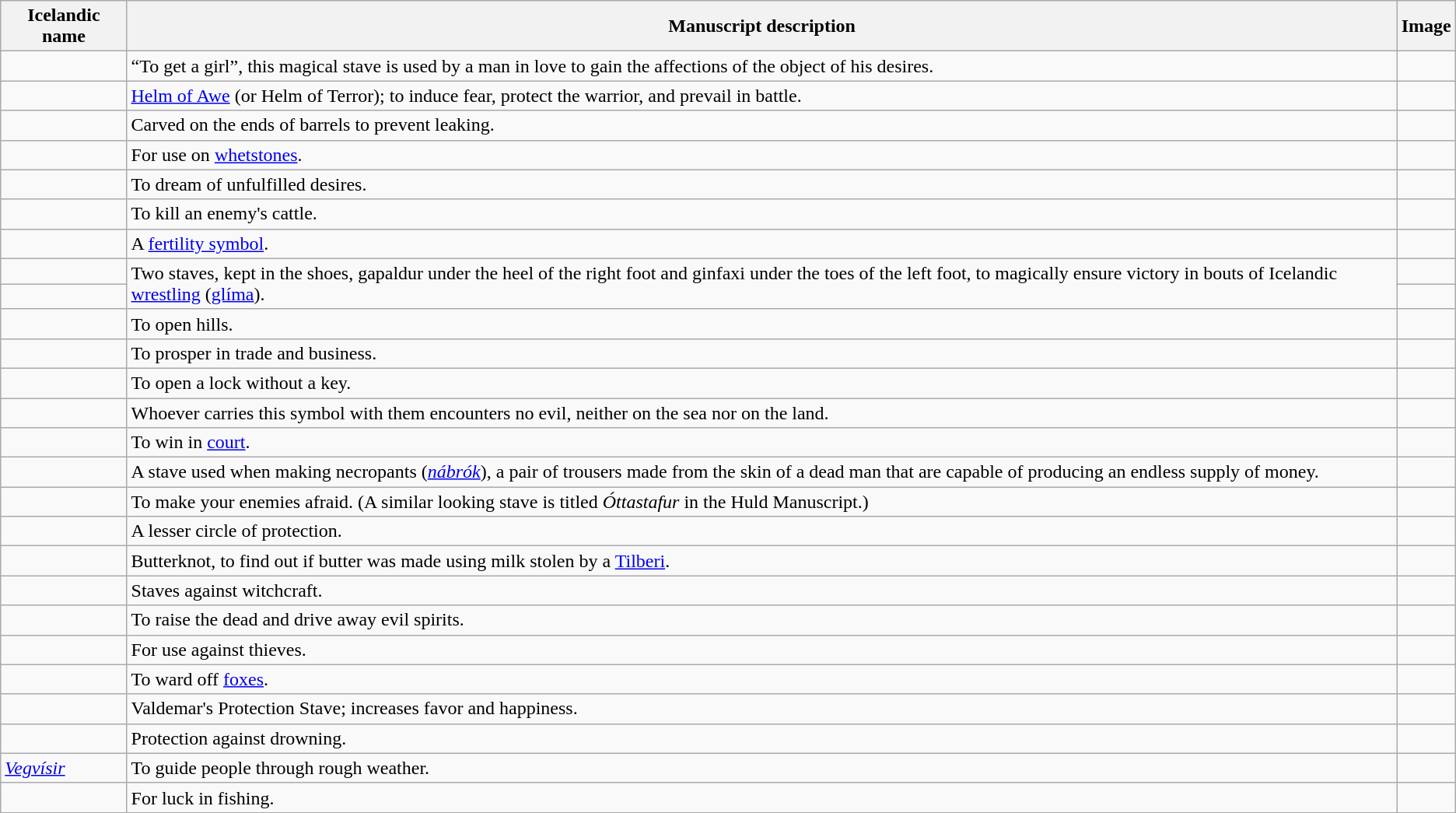<table class="wikitable" style="padding: 0.5ex; text-align: left">
<tr>
<th>Icelandic name</th>
<th>Manuscript description</th>
<th>Image</th>
</tr>
<tr>
<td></td>
<td>“To get a girl”, this magical stave is used by a man in love to gain the affections of the object of his desires.</td>
<td></td>
</tr>
<tr>
<td></td>
<td><a href='#'>Helm of Awe</a> (or Helm of Terror); to induce fear, protect the warrior, and prevail in battle.</td>
<td></td>
</tr>
<tr>
<td></td>
<td>Carved on the ends of barrels to prevent leaking.</td>
<td></td>
</tr>
<tr>
<td></td>
<td>For use on <a href='#'>whetstones</a>.</td>
<td></td>
</tr>
<tr>
<td></td>
<td>To dream of unfulfilled desires.</td>
<td></td>
</tr>
<tr>
<td></td>
<td>To kill an enemy's cattle.</td>
<td></td>
</tr>
<tr>
<td></td>
<td>A <a href='#'>fertility symbol</a>.</td>
<td></td>
</tr>
<tr>
<td></td>
<td rowspan="2">Two staves, kept in the shoes, gapaldur under the heel of the right foot and ginfaxi under the toes of the left foot, to magically ensure victory in bouts of Icelandic <a href='#'>wrestling</a> (<a href='#'>glíma</a>).</td>
<td></td>
</tr>
<tr>
<td></td>
<td></td>
</tr>
<tr>
<td></td>
<td>To open hills.</td>
<td></td>
</tr>
<tr>
<td></td>
<td>To prosper in trade and business.</td>
<td></td>
</tr>
<tr>
<td></td>
<td>To open a lock without a key.</td>
<td></td>
</tr>
<tr>
<td></td>
<td>Whoever carries this symbol with them encounters no evil, neither on the sea nor on the land.</td>
<td></td>
</tr>
<tr>
<td></td>
<td>To win in <a href='#'>court</a>.</td>
<td></td>
</tr>
<tr>
<td></td>
<td>A stave used when making necropants (<em><a href='#'>nábrók</a></em>), a pair of trousers made from the skin of a dead man that are capable of producing an endless supply of money.</td>
<td></td>
</tr>
<tr>
<td></td>
<td>To make your enemies afraid. (A similar looking stave is titled <em>Óttastafur</em> in the Huld Manuscript.)</td>
<td></td>
</tr>
<tr>
<td></td>
<td>A lesser circle of protection.</td>
<td></td>
</tr>
<tr>
<td></td>
<td>Butterknot, to find out if butter was made using milk stolen by a <a href='#'>Tilberi</a>.</td>
<td></td>
</tr>
<tr>
<td></td>
<td>Staves against witchcraft.</td>
<td></td>
</tr>
<tr>
<td></td>
<td>To raise the dead and drive away evil spirits.</td>
<td></td>
</tr>
<tr>
<td></td>
<td>For use against thieves.</td>
<td></td>
</tr>
<tr>
<td></td>
<td>To ward off <a href='#'>foxes</a>.</td>
<td></td>
</tr>
<tr>
<td></td>
<td>Valdemar's Protection Stave; increases favor and happiness.</td>
<td></td>
</tr>
<tr>
<td></td>
<td>Protection against drowning.</td>
<td></td>
</tr>
<tr>
<td><em><a href='#'>Vegvísir</a></em></td>
<td>To guide people through rough weather.</td>
<td></td>
</tr>
<tr>
<td></td>
<td>For luck in fishing.</td>
<td></td>
</tr>
</table>
